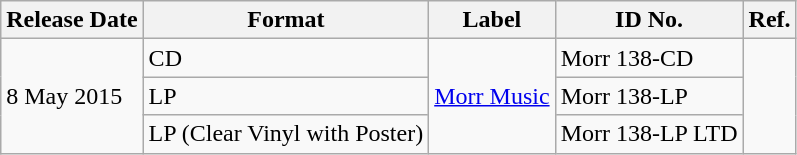<table class="wikitable">
<tr>
<th>Release Date</th>
<th>Format</th>
<th>Label</th>
<th>ID No.</th>
<th>Ref.</th>
</tr>
<tr>
<td rowspan="3">8 May 2015</td>
<td>CD</td>
<td rowspan="3"><a href='#'>Morr Music</a></td>
<td>Morr 138-CD</td>
<td rowspan="3"></td>
</tr>
<tr>
<td>LP</td>
<td>Morr 138-LP</td>
</tr>
<tr>
<td>LP (Clear Vinyl with Poster)</td>
<td>Morr 138-LP LTD</td>
</tr>
</table>
